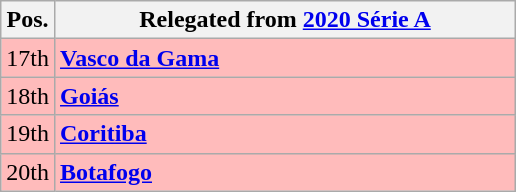<table class="wikitable">
<tr>
<th style="text-align:center;">Pos.</th>
<th width=300>Relegated from <a href='#'>2020 Série A</a></th>
</tr>
<tr style="background: #FFBBBB;">
<td>17th</td>
<td><strong><a href='#'>Vasco da Gama</a></strong></td>
</tr>
<tr style="background: #FFBBBB;">
<td>18th</td>
<td><strong><a href='#'>Goiás</a></strong></td>
</tr>
<tr style="background: #FFBBBB;">
<td>19th</td>
<td><strong><a href='#'>Coritiba</a></strong></td>
</tr>
<tr style="background: #FFBBBB;">
<td>20th</td>
<td><strong><a href='#'>Botafogo</a></strong></td>
</tr>
</table>
